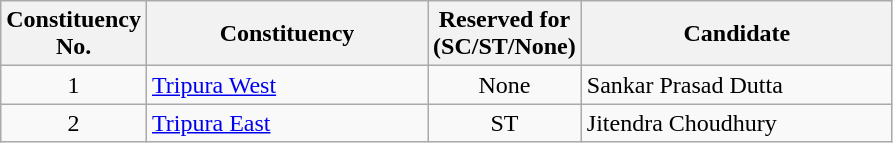<table class= "wikitable sortable">
<tr>
<th>Constituency <br> No.</th>
<th style="width:180px;">Constituency</th>
<th>Reserved for <br> (SC/ST/None)</th>
<th style="width:200px;">Candidate </th>
</tr>
<tr>
<td style="text-align:center;">1</td>
<td><a href='#'>Tripura West</a></td>
<td style="text-align:center;">None</td>
<td>Sankar Prasad Dutta</td>
</tr>
<tr>
<td style="text-align:center;">2</td>
<td><a href='#'>Tripura East</a></td>
<td style="text-align:center;">ST</td>
<td>Jitendra Choudhury</td>
</tr>
</table>
